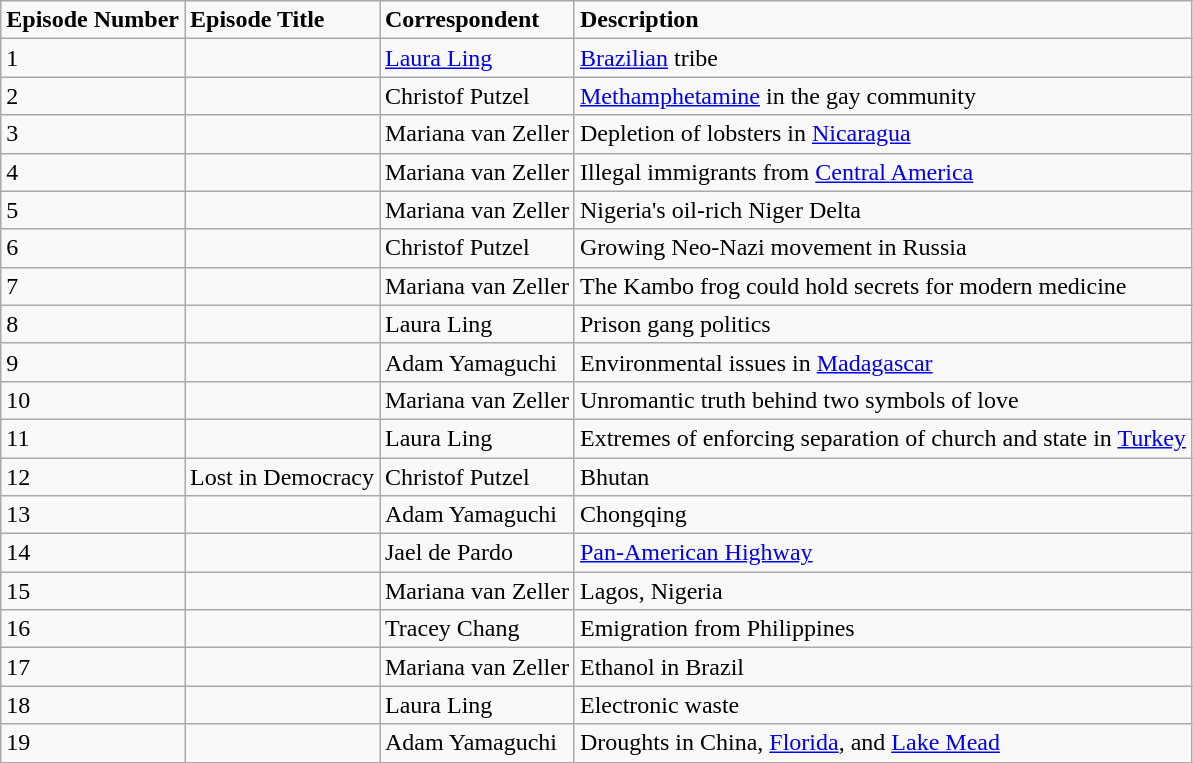<table class="wikitable">
<tr>
<td><strong>Episode Number</strong></td>
<td><strong>Episode Title</strong></td>
<td><strong>Correspondent</strong></td>
<td><strong>Description</strong></td>
</tr>
<tr>
<td>1</td>
<td></td>
<td><a href='#'>Laura Ling</a></td>
<td><a href='#'>Brazilian</a> tribe</td>
</tr>
<tr>
<td>2</td>
<td></td>
<td>Christof Putzel</td>
<td><a href='#'>Methamphetamine</a> in the gay community</td>
</tr>
<tr>
<td>3</td>
<td></td>
<td>Mariana van Zeller</td>
<td>Depletion of lobsters in <a href='#'>Nicaragua</a></td>
</tr>
<tr>
<td>4</td>
<td></td>
<td>Mariana van Zeller</td>
<td>Illegal immigrants from <a href='#'>Central America</a></td>
</tr>
<tr>
<td>5</td>
<td></td>
<td>Mariana van Zeller</td>
<td>Nigeria's oil-rich Niger Delta</td>
</tr>
<tr>
<td>6</td>
<td></td>
<td>Christof Putzel</td>
<td>Growing Neo-Nazi movement in Russia</td>
</tr>
<tr>
<td>7</td>
<td></td>
<td>Mariana van Zeller</td>
<td>The Kambo frog could hold secrets for modern medicine</td>
</tr>
<tr>
<td>8</td>
<td></td>
<td>Laura Ling</td>
<td>Prison gang politics</td>
</tr>
<tr>
<td>9</td>
<td></td>
<td>Adam Yamaguchi</td>
<td>Environmental issues in <a href='#'>Madagascar</a></td>
</tr>
<tr>
<td>10</td>
<td></td>
<td>Mariana van Zeller</td>
<td>Unromantic truth behind two symbols of love</td>
</tr>
<tr>
<td>11</td>
<td></td>
<td>Laura Ling</td>
<td>Extremes of enforcing separation of church and state in <a href='#'>Turkey</a></td>
</tr>
<tr>
<td>12</td>
<td>Lost in Democracy</td>
<td>Christof Putzel</td>
<td>Bhutan</td>
</tr>
<tr>
<td>13</td>
<td></td>
<td>Adam Yamaguchi</td>
<td>Chongqing</td>
</tr>
<tr>
<td>14</td>
<td></td>
<td>Jael de Pardo</td>
<td><a href='#'>Pan-American Highway</a></td>
</tr>
<tr>
<td>15</td>
<td></td>
<td>Mariana van Zeller</td>
<td>Lagos, Nigeria</td>
</tr>
<tr>
<td>16</td>
<td></td>
<td>Tracey Chang</td>
<td>Emigration from Philippines</td>
</tr>
<tr>
<td>17</td>
<td></td>
<td>Mariana van Zeller</td>
<td>Ethanol in Brazil</td>
</tr>
<tr>
<td>18</td>
<td></td>
<td>Laura Ling</td>
<td>Electronic waste</td>
</tr>
<tr>
<td>19</td>
<td></td>
<td>Adam Yamaguchi</td>
<td>Droughts in China, <a href='#'>Florida</a>, and <a href='#'>Lake Mead</a></td>
</tr>
</table>
